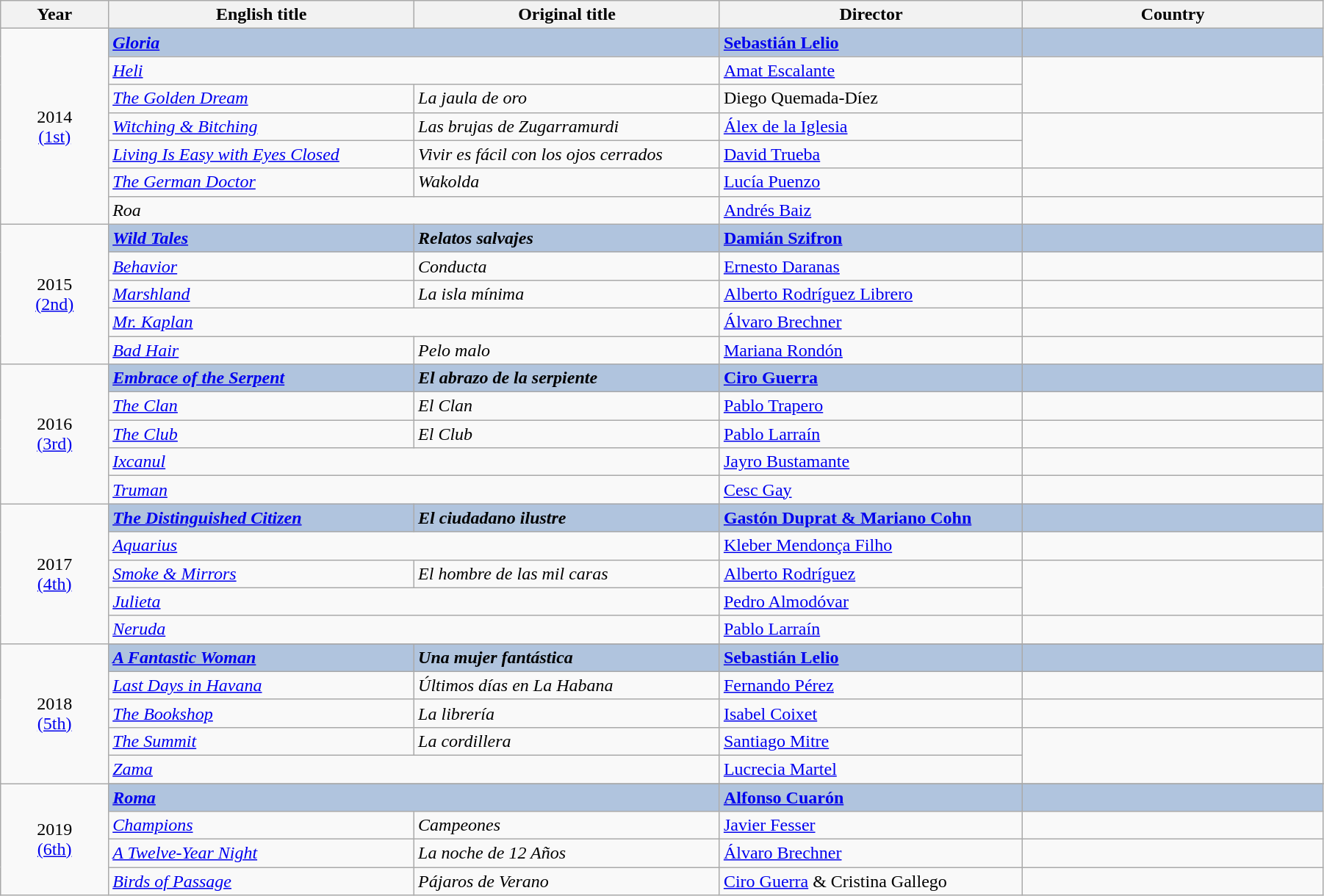<table class="wikitable" width="95%" cellpadding="6">
<tr>
<th width="100"><strong>Year</strong></th>
<th width="300"><strong>English title</strong></th>
<th width="300"><strong>Original title</strong></th>
<th width="300"><strong>Director</strong></th>
<th width="300"><strong>Country</strong></th>
</tr>
<tr>
<td rowspan="7" style="text-align:center;">2014<br><a href='#'>(1st)</a></td>
<td colspan="2" style="background:#B0C4DE;"><strong><em><a href='#'>Gloria</a></em></strong></td>
<td style="background:#B0C4DE;"><strong><a href='#'>Sebastián Lelio</a></strong></td>
<td style="background:#B0C4DE;"><strong></strong></td>
</tr>
<tr>
<td colspan="2"><em><a href='#'>Heli</a></em></td>
<td><a href='#'>Amat Escalante</a></td>
<td rowspan="2"></td>
</tr>
<tr>
<td><em><a href='#'>The Golden Dream</a></em></td>
<td><em>La jaula de oro</em></td>
<td>Diego Quemada-Díez</td>
</tr>
<tr>
<td><em><a href='#'>Witching & Bitching</a></em></td>
<td><em>Las brujas de Zugarramurdi</em></td>
<td><a href='#'>Álex de la Iglesia</a></td>
<td rowspan="2"></td>
</tr>
<tr>
<td><em><a href='#'>Living Is Easy with Eyes Closed</a></em></td>
<td><em>Vivir es fácil con los ojos cerrados</em></td>
<td><a href='#'>David Trueba</a></td>
</tr>
<tr>
<td><em><a href='#'>The German Doctor</a></em></td>
<td><em>Wakolda</em></td>
<td><a href='#'>Lucía Puenzo</a></td>
<td></td>
</tr>
<tr>
<td colspan="2"><em>Roa</em></td>
<td><a href='#'>Andrés Baiz</a></td>
<td></td>
</tr>
<tr>
<td rowspan="5" style="text-align:center;">2015<br><a href='#'>(2nd)</a></td>
<td style="background:#B0C4DE;"><strong><em><a href='#'>Wild Tales</a></em></strong></td>
<td style="background:#B0C4DE;"><strong><em>Relatos salvajes</em></strong></td>
<td style="background:#B0C4DE;"><strong><a href='#'>Damián Szifron</a></strong></td>
<td style="background:#B0C4DE;"><strong></strong></td>
</tr>
<tr>
<td><em><a href='#'>Behavior</a></em></td>
<td><em>Conducta</em></td>
<td><a href='#'>Ernesto Daranas</a></td>
<td></td>
</tr>
<tr>
<td><em><a href='#'>Marshland</a></em></td>
<td><em>La isla mínima</em></td>
<td><a href='#'>Alberto Rodríguez Librero</a></td>
<td></td>
</tr>
<tr>
<td colspan="2"><em><a href='#'>Mr. Kaplan</a></em></td>
<td><a href='#'>Álvaro Brechner</a></td>
<td></td>
</tr>
<tr>
<td><em><a href='#'>Bad Hair</a></em></td>
<td><em>Pelo malo</em></td>
<td><a href='#'>Mariana Rondón</a></td>
<td></td>
</tr>
<tr>
<td rowspan="5" style="text-align:center;">2016<br><a href='#'>(3rd)</a></td>
<td style="background:#B0C4DE;"><strong><em><a href='#'>Embrace of the Serpent</a></em></strong></td>
<td style="background:#B0C4DE;"><strong><em>El abrazo de la serpiente</em></strong></td>
<td style="background:#B0C4DE;"><strong><a href='#'>Ciro Guerra</a></strong></td>
<td style="background:#B0C4DE;"><strong></strong></td>
</tr>
<tr>
<td><em><a href='#'>The Clan</a></em></td>
<td><em>El Clan</em></td>
<td><a href='#'>Pablo Trapero</a></td>
<td></td>
</tr>
<tr>
<td><em><a href='#'>The Club</a></em></td>
<td><em>El Club</em></td>
<td><a href='#'>Pablo Larraín</a></td>
<td></td>
</tr>
<tr>
<td colspan="2"><em><a href='#'>Ixcanul</a></em></td>
<td><a href='#'>Jayro Bustamante</a></td>
<td></td>
</tr>
<tr>
<td colspan="2"><em><a href='#'>Truman</a></em></td>
<td><a href='#'>Cesc Gay</a></td>
<td></td>
</tr>
<tr>
<td rowspan="5" style="text-align:center;">2017<br><a href='#'>(4th)</a></td>
<td style="background:#B0C4DE;"><strong><em><a href='#'>The Distinguished Citizen</a></em></strong></td>
<td style="background:#B0C4DE;"><strong><em>El ciudadano ilustre</em></strong></td>
<td style="background:#B0C4DE;"><strong><a href='#'>Gastón Duprat & Mariano Cohn</a></strong></td>
<td style="background:#B0C4DE;"><strong></strong></td>
</tr>
<tr>
<td colspan="2"><em><a href='#'>Aquarius</a></em></td>
<td><a href='#'>Kleber Mendonça Filho</a></td>
<td></td>
</tr>
<tr>
<td><em><a href='#'>Smoke & Mirrors</a></em></td>
<td><em>El hombre de las mil caras</em></td>
<td><a href='#'>Alberto Rodríguez</a></td>
<td rowspan="2"></td>
</tr>
<tr>
<td colspan="2"><em><a href='#'>Julieta</a></em></td>
<td><a href='#'>Pedro Almodóvar</a></td>
</tr>
<tr>
<td colspan="2"><em><a href='#'>Neruda</a></em></td>
<td><a href='#'>Pablo Larraín</a></td>
<td></td>
</tr>
<tr>
<td rowspan="6" style="text-align:center;">2018<br><a href='#'>(5th)</a></td>
</tr>
<tr>
<td style="background:#B0C4DE;"><strong><em><a href='#'>A Fantastic Woman</a></em></strong></td>
<td style="background:#B0C4DE;"><strong><em>Una mujer fantástica</em></strong></td>
<td style="background:#B0C4DE;"><strong><a href='#'>Sebastián Lelio</a></strong></td>
<td style="background:#B0C4DE;"><strong></strong></td>
</tr>
<tr>
<td><em><a href='#'>Last Days in Havana</a></em></td>
<td><em>Últimos días en La Habana</em></td>
<td><a href='#'>Fernando Pérez</a></td>
<td></td>
</tr>
<tr>
<td><em><a href='#'>The Bookshop</a></em></td>
<td><em>La librería</em></td>
<td><a href='#'>Isabel Coixet</a></td>
<td></td>
</tr>
<tr>
<td><em><a href='#'>The Summit</a></em></td>
<td><em>La cordillera</em></td>
<td><a href='#'>Santiago Mitre</a></td>
<td rowspan="2"></td>
</tr>
<tr>
<td colspan="2"><em><a href='#'>Zama</a></em></td>
<td><a href='#'>Lucrecia Martel</a></td>
</tr>
<tr>
<td rowspan="6" style="text-align:center;">2019<br><a href='#'>(6th)</a></td>
</tr>
<tr>
<td colspan="2" style="background:#B0C4DE;"><strong><em><a href='#'>Roma</a></em></strong></td>
<td style="background:#B0C4DE;"><strong><a href='#'>Alfonso Cuarón</a></strong></td>
<td style="background:#B0C4DE;"><strong></strong></td>
</tr>
<tr>
<td><em><a href='#'>Champions</a></em></td>
<td><em>Campeones</em></td>
<td><a href='#'>Javier Fesser</a></td>
<td></td>
</tr>
<tr>
<td><em><a href='#'>A Twelve-Year Night</a></em></td>
<td><em>La noche de 12 Años</em></td>
<td><a href='#'>Álvaro Brechner</a></td>
<td></td>
</tr>
<tr>
<td><em><a href='#'>Birds of Passage</a></em></td>
<td><em>Pájaros de Verano</em></td>
<td><a href='#'>Ciro Guerra</a> & Cristina Gallego</td>
<td></td>
</tr>
</table>
